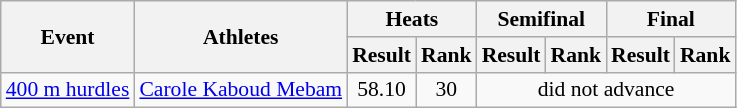<table class="wikitable" border="1" style="font-size:90%">
<tr>
<th rowspan="2">Event</th>
<th rowspan="2">Athletes</th>
<th colspan="2">Heats</th>
<th colspan="2">Semifinal</th>
<th colspan="2">Final</th>
</tr>
<tr>
<th>Result</th>
<th>Rank</th>
<th>Result</th>
<th>Rank</th>
<th>Result</th>
<th>Rank</th>
</tr>
<tr>
<td><a href='#'>400 m hurdles</a></td>
<td><a href='#'>Carole Kaboud Mebam</a></td>
<td align=center>58.10</td>
<td align=center>30</td>
<td align=center colspan=4>did not advance</td>
</tr>
</table>
